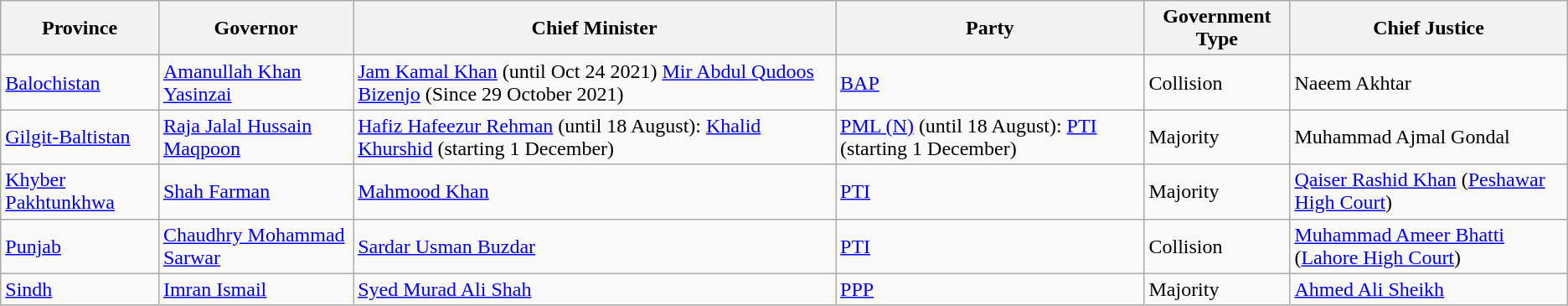<table class="wikitable sortable">
<tr>
<th>Province</th>
<th>Governor</th>
<th>Chief Minister</th>
<th>Party</th>
<th>Government Type</th>
<th>Chief Justice</th>
</tr>
<tr>
<td><a href='#'>Balochistan</a></td>
<td><a href='#'>Amanullah Khan Yasinzai</a></td>
<td><a href='#'>Jam Kamal Khan</a> (until Oct 24 2021) <a href='#'>Mir Abdul Qudoos Bizenjo</a> (Since 29 October 2021)</td>
<td><a href='#'>BAP</a></td>
<td>Collision</td>
<td>Naeem Akhtar</td>
</tr>
<tr>
<td><a href='#'>Gilgit-Baltistan</a></td>
<td><a href='#'>Raja Jalal Hussain Maqpoon</a></td>
<td><a href='#'>Hafiz Hafeezur Rehman</a> (until 18 August): <a href='#'>Khalid Khurshid</a> (starting 1 December)</td>
<td><a href='#'>PML (N)</a> (until 18 August): <a href='#'>PTI</a> (starting 1 December)</td>
<td>Majority</td>
<td>Muhammad Ajmal Gondal</td>
</tr>
<tr>
<td><a href='#'>Khyber Pakhtunkhwa</a></td>
<td><a href='#'>Shah Farman</a></td>
<td><a href='#'>Mahmood Khan</a></td>
<td><a href='#'>PTI</a></td>
<td>Majority</td>
<td><a href='#'>Qaiser Rashid Khan</a> (<a href='#'>Peshawar High Court</a>)</td>
</tr>
<tr>
<td><a href='#'>Punjab</a></td>
<td><a href='#'>Chaudhry Mohammad Sarwar</a></td>
<td><a href='#'>Sardar Usman Buzdar</a></td>
<td><a href='#'>PTI</a></td>
<td>Collision</td>
<td><a href='#'>Muhammad Ameer Bhatti</a> (<a href='#'>Lahore High Court</a>)</td>
</tr>
<tr>
<td><a href='#'>Sindh</a></td>
<td><a href='#'>Imran Ismail</a></td>
<td><a href='#'>Syed Murad Ali Shah</a></td>
<td><a href='#'>PPP</a></td>
<td>Majority</td>
<td><a href='#'>Ahmed Ali Sheikh</a></td>
</tr>
</table>
